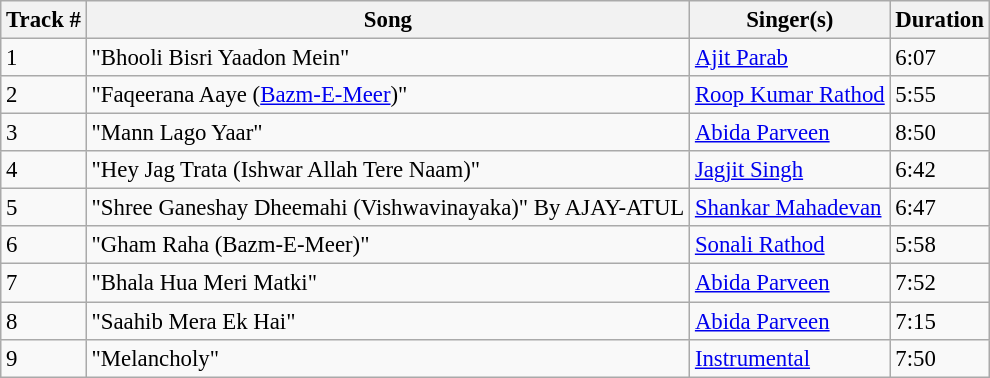<table class="wikitable" style="font-size:95%;">
<tr>
<th>Track #</th>
<th>Song</th>
<th>Singer(s)</th>
<th>Duration</th>
</tr>
<tr>
<td>1</td>
<td>"Bhooli Bisri Yaadon Mein"</td>
<td><a href='#'>Ajit Parab</a></td>
<td>6:07</td>
</tr>
<tr>
<td>2</td>
<td>"Faqeerana Aaye (<a href='#'>Bazm-E-Meer</a>)"</td>
<td><a href='#'>Roop Kumar Rathod</a></td>
<td>5:55</td>
</tr>
<tr>
<td>3</td>
<td>"Mann Lago Yaar"</td>
<td><a href='#'>Abida Parveen</a></td>
<td>8:50</td>
</tr>
<tr>
<td>4</td>
<td>"Hey Jag Trata (Ishwar Allah Tere Naam)"</td>
<td><a href='#'>Jagjit Singh</a></td>
<td>6:42</td>
</tr>
<tr>
<td>5</td>
<td>"Shree Ganeshay Dheemahi (Vishwavinayaka)" By AJAY-ATUL</td>
<td><a href='#'>Shankar Mahadevan</a></td>
<td>6:47</td>
</tr>
<tr>
<td>6</td>
<td>"Gham Raha (Bazm-E-Meer)"</td>
<td><a href='#'>Sonali Rathod</a></td>
<td>5:58</td>
</tr>
<tr>
<td>7</td>
<td>"Bhala Hua Meri Matki"</td>
<td><a href='#'>Abida Parveen</a></td>
<td>7:52</td>
</tr>
<tr>
<td>8</td>
<td>"Saahib Mera Ek Hai"</td>
<td><a href='#'>Abida Parveen</a></td>
<td>7:15</td>
</tr>
<tr>
<td>9</td>
<td>"Melancholy"</td>
<td><a href='#'>Instrumental</a></td>
<td>7:50</td>
</tr>
</table>
